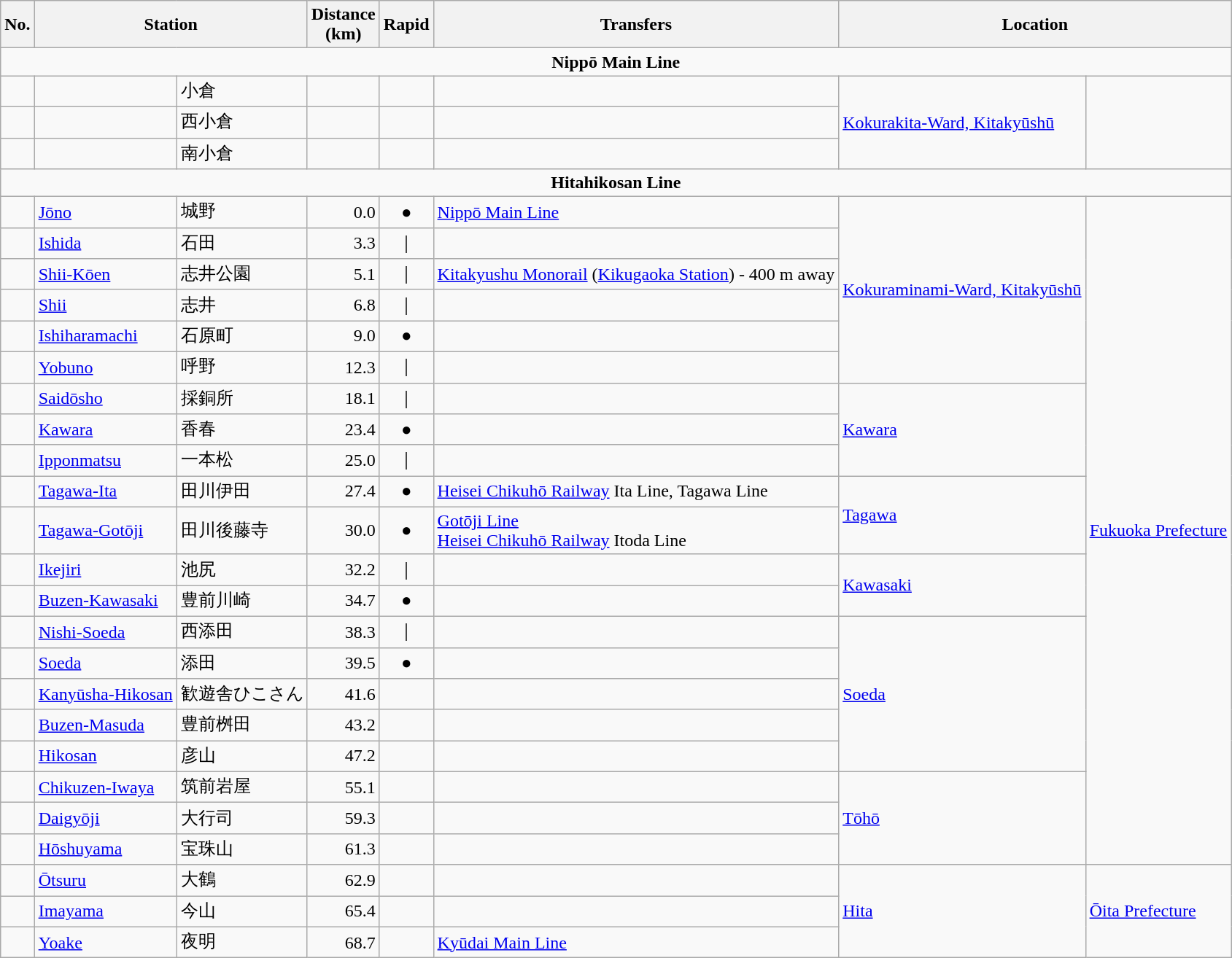<table class=wikitable>
<tr>
<th>No.</th>
<th colspan="2">Station</th>
<th>Distance<br>(km)</th>
<th>Rapid</th>
<th>Transfers</th>
<th colspan="2">Location</th>
</tr>
<tr>
<td colspan="8" align="center"> <strong>Nippō Main Line</strong></td>
</tr>
<tr>
<td></td>
<td></td>
<td>小倉</td>
<td></td>
<td></td>
<td></td>
<td rowspan="3"><a href='#'>Kokurakita-Ward, Kitakyūshū</a></td>
</tr>
<tr>
<td></td>
<td></td>
<td>西小倉</td>
<td></td>
<td></td>
<td></td>
</tr>
<tr>
<td></td>
<td></td>
<td>南小倉</td>
<td></td>
<td></td>
<td></td>
</tr>
<tr>
<td colspan="8" align="center"> <strong>Hitahikosan Line</strong></td>
</tr>
<tr>
<td></td>
<td><a href='#'>Jōno</a></td>
<td>城野</td>
<td align="right">0.0</td>
<td align="center">●</td>
<td><a href='#'>Nippō Main Line</a></td>
<td rowspan="6"><a href='#'>Kokuraminami-Ward, Kitakyūshū</a></td>
<td rowspan="21"><a href='#'>Fukuoka Prefecture</a></td>
</tr>
<tr>
<td></td>
<td><a href='#'>Ishida</a></td>
<td>石田</td>
<td align="right">3.3</td>
<td align="center">｜</td>
<td> </td>
</tr>
<tr>
<td></td>
<td><a href='#'>Shii-Kōen</a></td>
<td>志井公園</td>
<td align="right">5.1</td>
<td align="center">｜</td>
<td><a href='#'>Kitakyushu Monorail</a> (<a href='#'>Kikugaoka Station</a>) - 400 m away</td>
</tr>
<tr>
<td></td>
<td><a href='#'>Shii</a></td>
<td>志井</td>
<td align="right">6.8</td>
<td align="center">｜</td>
<td> </td>
</tr>
<tr>
<td></td>
<td><a href='#'>Ishiharamachi</a></td>
<td>石原町</td>
<td align="right">9.0</td>
<td align="center">●</td>
<td> </td>
</tr>
<tr>
<td></td>
<td><a href='#'>Yobuno</a></td>
<td>呼野</td>
<td align="right">12.3</td>
<td align="center">｜</td>
<td> </td>
</tr>
<tr>
<td></td>
<td><a href='#'>Saidōsho</a></td>
<td>採銅所</td>
<td align="right">18.1</td>
<td align="center">｜</td>
<td> </td>
<td rowspan="3"><a href='#'>Kawara</a></td>
</tr>
<tr>
<td></td>
<td><a href='#'>Kawara</a></td>
<td>香春</td>
<td align="right">23.4</td>
<td align="center">●</td>
<td> </td>
</tr>
<tr>
<td></td>
<td><a href='#'>Ipponmatsu</a></td>
<td>一本松</td>
<td align="right">25.0</td>
<td align="center">｜</td>
<td> </td>
</tr>
<tr>
<td></td>
<td><a href='#'>Tagawa-Ita</a></td>
<td>田川伊田</td>
<td align="right">27.4</td>
<td align="center">●</td>
<td><a href='#'>Heisei Chikuhō Railway</a> Ita Line, Tagawa Line</td>
<td rowspan="2"><a href='#'>Tagawa</a></td>
</tr>
<tr>
<td></td>
<td><a href='#'>Tagawa-Gotōji</a></td>
<td>田川後藤寺</td>
<td align="right">30.0</td>
<td align="center">●</td>
<td><a href='#'>Gotōji Line</a><br><a href='#'>Heisei Chikuhō Railway</a> Itoda Line</td>
</tr>
<tr>
<td></td>
<td><a href='#'>Ikejiri</a></td>
<td>池尻</td>
<td align="right">32.2</td>
<td align="center">｜</td>
<td> </td>
<td rowspan="2"><a href='#'>Kawasaki</a></td>
</tr>
<tr>
<td></td>
<td><a href='#'>Buzen-Kawasaki</a></td>
<td>豊前川崎</td>
<td align="right">34.7</td>
<td align="center">●</td>
<td> </td>
</tr>
<tr>
<td></td>
<td><a href='#'>Nishi-Soeda</a></td>
<td>西添田</td>
<td align="right">38.3</td>
<td align="center">｜</td>
<td> </td>
<td rowspan="5"><a href='#'>Soeda</a></td>
</tr>
<tr>
<td></td>
<td><a href='#'>Soeda</a></td>
<td>添田</td>
<td align="right">39.5</td>
<td align="center">●</td>
<td> </td>
</tr>
<tr>
<td></td>
<td><a href='#'>Kanyūsha-Hikosan</a></td>
<td>歓遊舎ひこさん</td>
<td align="right">41.6</td>
<td> </td>
<td> </td>
</tr>
<tr>
<td></td>
<td><a href='#'>Buzen-Masuda</a></td>
<td>豊前桝田</td>
<td align="right">43.2</td>
<td> </td>
<td> </td>
</tr>
<tr>
<td></td>
<td><a href='#'>Hikosan</a></td>
<td>彦山</td>
<td align="right">47.2</td>
<td> </td>
<td> </td>
</tr>
<tr>
<td></td>
<td><a href='#'>Chikuzen-Iwaya</a></td>
<td>筑前岩屋</td>
<td align="right">55.1</td>
<td> </td>
<td> </td>
<td rowspan="3"><a href='#'>Tōhō</a></td>
</tr>
<tr>
<td></td>
<td><a href='#'>Daigyōji</a></td>
<td>大行司</td>
<td align="right">59.3</td>
<td> </td>
<td> </td>
</tr>
<tr>
<td></td>
<td><a href='#'>Hōshuyama</a></td>
<td>宝珠山</td>
<td align="right">61.3</td>
<td> </td>
<td> </td>
</tr>
<tr>
<td></td>
<td><a href='#'>Ōtsuru</a></td>
<td>大鶴</td>
<td align="right">62.9</td>
<td> </td>
<td> </td>
<td rowspan="3"><a href='#'>Hita</a></td>
<td rowspan="3"><a href='#'>Ōita Prefecture</a></td>
</tr>
<tr>
<td></td>
<td><a href='#'>Imayama</a></td>
<td>今山</td>
<td align="right">65.4</td>
<td> </td>
<td> </td>
</tr>
<tr>
<td></td>
<td><a href='#'>Yoake</a></td>
<td>夜明</td>
<td align="right">68.7</td>
<td> </td>
<td><a href='#'>Kyūdai Main Line</a></td>
</tr>
</table>
